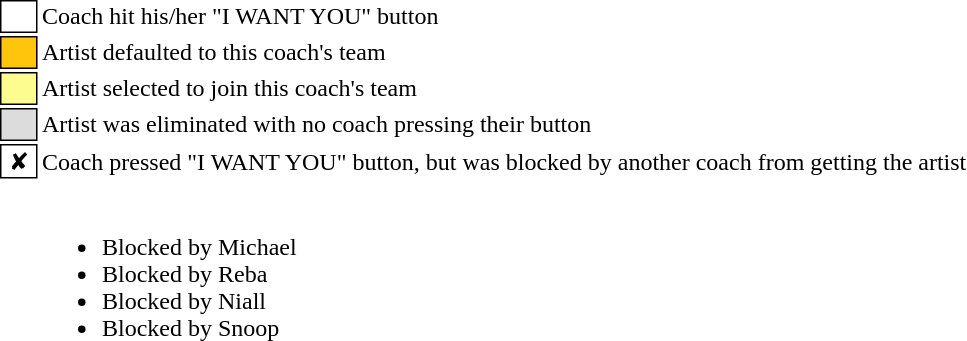<table class="toccolours" style="font-size: 100%">
<tr>
<td style="background-color:white; border: 1px solid black;"> <strong></strong> </td>
<td>Coach hit his/her "I WANT YOU" button</td>
</tr>
<tr>
<td style="background-color:#FFC40C; border: 1px solid black">    </td>
<td>Artist defaulted to this coach's team</td>
</tr>
<tr>
<td style="background-color:#fdfc8f; border: 1px solid black;">    </td>
<td style="padding-right: 8px">Artist selected to join this coach's team</td>
</tr>
<tr>
<td style="background:#dcdcdc; border:1px solid black">  </td>
<td>Artist was eliminated with no coach pressing their button</td>
</tr>
<tr>
<td style="background:white; border:1px solid black"> ✘ </td>
<td>Coach pressed "I WANT YOU" button, but was blocked by another coach from getting the artist</td>
</tr>
<tr>
<td></td>
<td><br><ul><li> Blocked by Michael</li><li> Blocked by Reba</li><li> Blocked by Niall</li><li> Blocked by Snoop</li></ul></td>
</tr>
</table>
